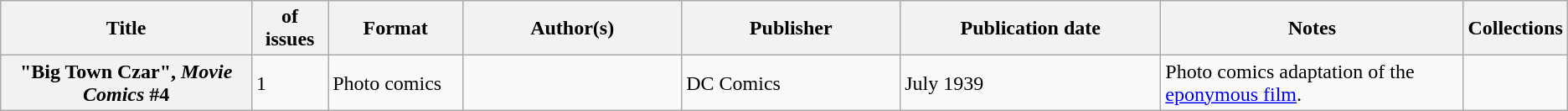<table class="wikitable">
<tr>
<th>Title</th>
<th style="width:40pt"> of issues</th>
<th style="width:75pt">Format</th>
<th style="width:125pt">Author(s)</th>
<th style="width:125pt">Publisher</th>
<th style="width:150pt">Publication date</th>
<th style="width:175pt">Notes</th>
<th>Collections</th>
</tr>
<tr>
<th>"Big Town Czar", <em>Movie Comics</em> #4</th>
<td>1</td>
<td>Photo comics</td>
<td></td>
<td>DC Comics</td>
<td>July 1939</td>
<td>Photo comics adaptation of the <a href='#'>eponymous film</a>.</td>
<td></td>
</tr>
</table>
